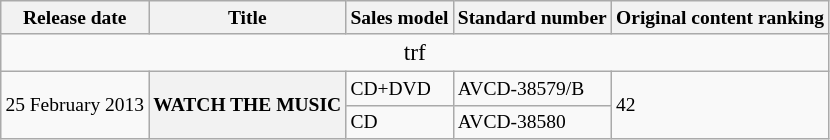<table class="wikitable" style="font-size:small;">
<tr>
<th>Release date</th>
<th>Title</th>
<th>Sales model</th>
<th>Standard number</th>
<th>Original content ranking</th>
</tr>
<tr>
<td colspan="10" style="font-size: larger;text-align:center">trf</td>
</tr>
<tr>
<td rowspan="2">25 February 2013</td>
<th rowspan="2">WATCH THE MUSIC</th>
<td>CD+DVD</td>
<td>AVCD-38579/B</td>
<td rowspan="2">42</td>
</tr>
<tr>
<td>CD</td>
<td>AVCD-38580</td>
</tr>
</table>
